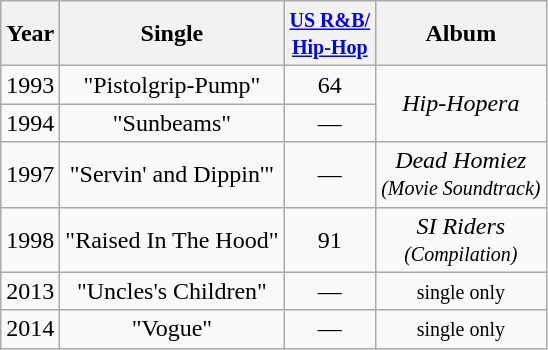<table class="wikitable" style="text-align:center;">
<tr>
<th>Year</th>
<th>Single</th>
<th><small><a href='#'>US R&B/<br>Hip-Hop</a></small></th>
<th>Album</th>
</tr>
<tr>
<td>1993</td>
<td>"Pistolgrip-Pump"</td>
<td>64</td>
<td rowspan="2"><em>Hip-Hopera</em></td>
</tr>
<tr>
<td>1994</td>
<td>"Sunbeams"</td>
<td>—</td>
</tr>
<tr>
<td>1997</td>
<td>"Servin' and Dippin'"</td>
<td>—</td>
<td><em>Dead Homiez</em><br><small><em>(Movie Soundtrack)</em></small></td>
</tr>
<tr>
<td>1998</td>
<td>"Raised In The Hood"</td>
<td>91</td>
<td><em>SI Riders</em><br><small><em>(Compilation)</em></small></td>
</tr>
<tr>
<td>2013</td>
<td>"Uncles's Children"</td>
<td>—</td>
<td><small>single only</small></td>
</tr>
<tr>
<td>2014</td>
<td>"Vogue"</td>
<td>—</td>
<td><small>single only</small></td>
</tr>
</table>
